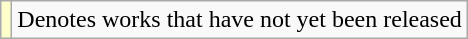<table class="wikitable">
<tr>
<td style="background:#FFFFCC;"></td>
<td>Denotes works that have not yet been released</td>
</tr>
</table>
